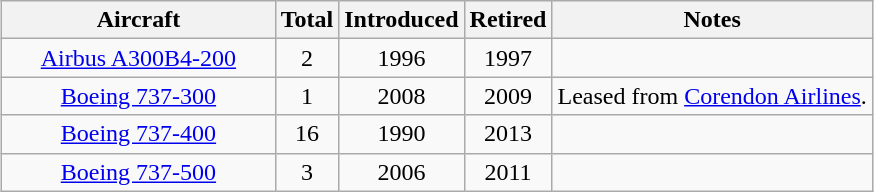<table class="wikitable" style="text-align:center;margin:auto;">
<tr>
<th width="175px;">Aircraft</th>
<th>Total</th>
<th>Introduced</th>
<th>Retired</th>
<th>Notes</th>
</tr>
<tr>
<td><a href='#'>Airbus A300B4-200</a></td>
<td>2</td>
<td>1996</td>
<td>1997</td>
<td></td>
</tr>
<tr>
<td><a href='#'>Boeing 737-300</a></td>
<td>1</td>
<td>2008</td>
<td>2009</td>
<td>Leased from <a href='#'>Corendon Airlines</a>.</td>
</tr>
<tr>
<td><a href='#'>Boeing 737-400</a></td>
<td>16</td>
<td>1990</td>
<td>2013</td>
<td></td>
</tr>
<tr>
<td><a href='#'>Boeing 737-500</a></td>
<td>3</td>
<td>2006</td>
<td>2011</td>
<td></td>
</tr>
</table>
